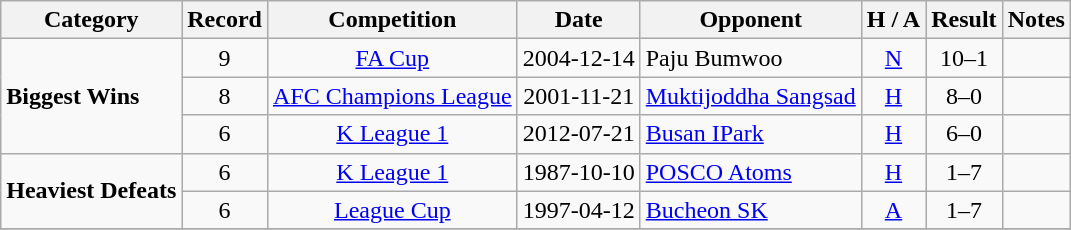<table class="wikitable" style="text-align:center">
<tr>
<th>Category</th>
<th>Record</th>
<th>Competition</th>
<th>Date</th>
<th>Opponent</th>
<th>H / A</th>
<th>Result</th>
<th>Notes</th>
</tr>
<tr>
<td rowspan="3" align=left><strong>Biggest Wins</strong></td>
<td>9</td>
<td><a href='#'>FA Cup</a></td>
<td>2004-12-14</td>
<td align=left> Paju Bumwoo</td>
<td><a href='#'>N</a></td>
<td>10–1</td>
<td></td>
</tr>
<tr>
<td style="text-align: center;">8</td>
<td><a href='#'>AFC Champions League</a></td>
<td>2001-11-21</td>
<td> <a href='#'>Muktijoddha Sangsad</a></td>
<td><a href='#'>H</a></td>
<td>8–0</td>
<td></td>
</tr>
<tr>
<td>6</td>
<td><a href='#'>K League 1</a></td>
<td>2012-07-21</td>
<td align=left> <a href='#'>Busan IPark</a></td>
<td><a href='#'>H</a></td>
<td>6–0</td>
<td></td>
</tr>
<tr>
<td rowspan="2" align=left><strong>Heaviest Defeats</strong></td>
<td>6</td>
<td><a href='#'>K League 1</a></td>
<td>1987-10-10</td>
<td align=left> <a href='#'>POSCO Atoms</a></td>
<td><a href='#'>H</a></td>
<td>1–7</td>
<td></td>
</tr>
<tr>
<td>6</td>
<td><a href='#'>League Cup</a></td>
<td>1997-04-12</td>
<td align=left> <a href='#'>Bucheon SK</a></td>
<td><a href='#'>A</a></td>
<td>1–7</td>
<td></td>
</tr>
<tr>
</tr>
</table>
